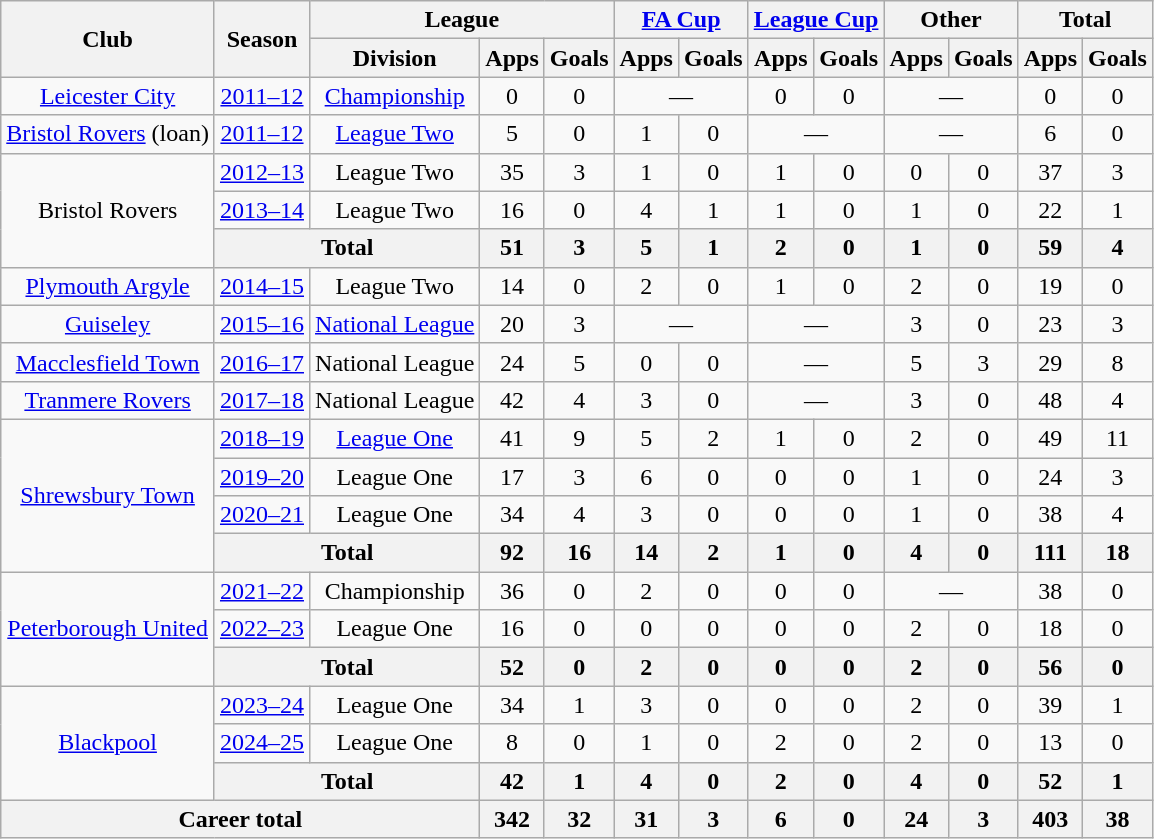<table class=wikitable style="text-align: center;">
<tr>
<th rowspan="2">Club</th>
<th rowspan="2">Season</th>
<th colspan="3">League</th>
<th colspan="2"><a href='#'>FA Cup</a></th>
<th colspan="2"><a href='#'>League Cup</a></th>
<th colspan="2">Other</th>
<th colspan="2">Total</th>
</tr>
<tr>
<th>Division</th>
<th>Apps</th>
<th>Goals</th>
<th>Apps</th>
<th>Goals</th>
<th>Apps</th>
<th>Goals</th>
<th>Apps</th>
<th>Goals</th>
<th>Apps</th>
<th>Goals</th>
</tr>
<tr>
<td><a href='#'>Leicester City</a></td>
<td><a href='#'>2011–12</a></td>
<td><a href='#'>Championship</a></td>
<td>0</td>
<td>0</td>
<td colspan="2">—</td>
<td>0</td>
<td>0</td>
<td colspan="2">—</td>
<td>0</td>
<td>0</td>
</tr>
<tr>
<td><a href='#'>Bristol Rovers</a> (loan)</td>
<td><a href='#'>2011–12</a></td>
<td><a href='#'>League Two</a></td>
<td>5</td>
<td>0</td>
<td>1</td>
<td>0</td>
<td colspan="2">—</td>
<td colspan="2">—</td>
<td>6</td>
<td>0</td>
</tr>
<tr>
<td rowspan="3">Bristol Rovers</td>
<td><a href='#'>2012–13</a></td>
<td>League Two</td>
<td>35</td>
<td>3</td>
<td>1</td>
<td>0</td>
<td>1</td>
<td>0</td>
<td>0</td>
<td>0</td>
<td>37</td>
<td>3</td>
</tr>
<tr>
<td><a href='#'>2013–14</a></td>
<td>League Two</td>
<td>16</td>
<td>0</td>
<td>4</td>
<td>1</td>
<td>1</td>
<td>0</td>
<td>1</td>
<td>0</td>
<td>22</td>
<td>1</td>
</tr>
<tr>
<th colspan="2">Total</th>
<th>51</th>
<th>3</th>
<th>5</th>
<th>1</th>
<th>2</th>
<th>0</th>
<th>1</th>
<th>0</th>
<th>59</th>
<th>4</th>
</tr>
<tr>
<td><a href='#'>Plymouth Argyle</a></td>
<td><a href='#'>2014–15</a></td>
<td>League Two</td>
<td>14</td>
<td>0</td>
<td>2</td>
<td>0</td>
<td>1</td>
<td>0</td>
<td>2</td>
<td>0</td>
<td>19</td>
<td>0</td>
</tr>
<tr>
<td><a href='#'>Guiseley</a></td>
<td><a href='#'>2015–16</a></td>
<td><a href='#'>National League</a></td>
<td>20</td>
<td>3</td>
<td colspan="2">—</td>
<td colspan="2">—</td>
<td>3</td>
<td>0</td>
<td>23</td>
<td>3</td>
</tr>
<tr>
<td><a href='#'>Macclesfield Town</a></td>
<td><a href='#'>2016–17</a></td>
<td>National League</td>
<td>24</td>
<td>5</td>
<td>0</td>
<td>0</td>
<td colspan="2">—</td>
<td>5</td>
<td>3</td>
<td>29</td>
<td>8</td>
</tr>
<tr>
<td><a href='#'>Tranmere Rovers</a></td>
<td><a href='#'>2017–18</a></td>
<td>National League</td>
<td>42</td>
<td>4</td>
<td>3</td>
<td>0</td>
<td colspan="2">—</td>
<td>3</td>
<td>0</td>
<td>48</td>
<td>4</td>
</tr>
<tr>
<td rowspan="4"><a href='#'>Shrewsbury Town</a></td>
<td><a href='#'>2018–19</a></td>
<td><a href='#'>League One</a></td>
<td>41</td>
<td>9</td>
<td>5</td>
<td>2</td>
<td>1</td>
<td>0</td>
<td>2</td>
<td>0</td>
<td>49</td>
<td>11</td>
</tr>
<tr>
<td><a href='#'>2019–20</a></td>
<td>League One</td>
<td>17</td>
<td>3</td>
<td>6</td>
<td>0</td>
<td>0</td>
<td>0</td>
<td>1</td>
<td>0</td>
<td>24</td>
<td>3</td>
</tr>
<tr>
<td><a href='#'>2020–21</a></td>
<td>League One</td>
<td>34</td>
<td>4</td>
<td>3</td>
<td>0</td>
<td>0</td>
<td>0</td>
<td>1</td>
<td>0</td>
<td>38</td>
<td>4</td>
</tr>
<tr>
<th colspan="2">Total</th>
<th>92</th>
<th>16</th>
<th>14</th>
<th>2</th>
<th>1</th>
<th>0</th>
<th>4</th>
<th>0</th>
<th>111</th>
<th>18</th>
</tr>
<tr>
<td rowspan="3"><a href='#'>Peterborough United</a></td>
<td><a href='#'>2021–22</a></td>
<td>Championship</td>
<td>36</td>
<td>0</td>
<td>2</td>
<td>0</td>
<td>0</td>
<td>0</td>
<td colspan="2">—</td>
<td>38</td>
<td>0</td>
</tr>
<tr>
<td><a href='#'>2022–23</a></td>
<td>League One</td>
<td>16</td>
<td>0</td>
<td>0</td>
<td>0</td>
<td>0</td>
<td>0</td>
<td>2</td>
<td>0</td>
<td>18</td>
<td>0</td>
</tr>
<tr>
<th colspan="2">Total</th>
<th>52</th>
<th>0</th>
<th>2</th>
<th>0</th>
<th>0</th>
<th>0</th>
<th>2</th>
<th>0</th>
<th>56</th>
<th>0</th>
</tr>
<tr>
<td rowspan="3"><a href='#'>Blackpool</a></td>
<td><a href='#'>2023–24</a></td>
<td>League One</td>
<td>34</td>
<td>1</td>
<td>3</td>
<td>0</td>
<td>0</td>
<td>0</td>
<td>2</td>
<td>0</td>
<td>39</td>
<td>1</td>
</tr>
<tr>
<td><a href='#'>2024–25</a></td>
<td>League One</td>
<td>8</td>
<td>0</td>
<td>1</td>
<td>0</td>
<td>2</td>
<td>0</td>
<td>2</td>
<td>0</td>
<td>13</td>
<td>0</td>
</tr>
<tr>
<th colspan="2">Total</th>
<th>42</th>
<th>1</th>
<th>4</th>
<th>0</th>
<th>2</th>
<th>0</th>
<th>4</th>
<th>0</th>
<th>52</th>
<th>1</th>
</tr>
<tr>
<th colspan="3">Career total</th>
<th>342</th>
<th>32</th>
<th>31</th>
<th>3</th>
<th>6</th>
<th>0</th>
<th>24</th>
<th>3</th>
<th>403</th>
<th>38</th>
</tr>
</table>
